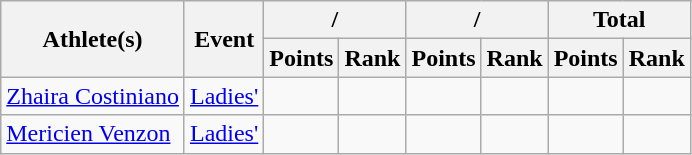<table class="wikitable">
<tr>
<th rowspan="2">Athlete(s)</th>
<th rowspan="2">Event</th>
<th colspan="2">/</th>
<th colspan="2">/</th>
<th colspan="2">Total</th>
</tr>
<tr>
<th>Points</th>
<th>Rank</th>
<th>Points</th>
<th>Rank</th>
<th>Points</th>
<th>Rank</th>
</tr>
<tr>
<td><a href='#'>Zhaira Costiniano</a></td>
<td><a href='#'>Ladies'</a></td>
<td></td>
<td></td>
<td></td>
<td></td>
<td></td>
<td></td>
</tr>
<tr>
<td><a href='#'>Mericien Venzon</a></td>
<td><a href='#'>Ladies'</a></td>
<td></td>
<td></td>
<td></td>
<td></td>
<td></td>
<td></td>
</tr>
</table>
